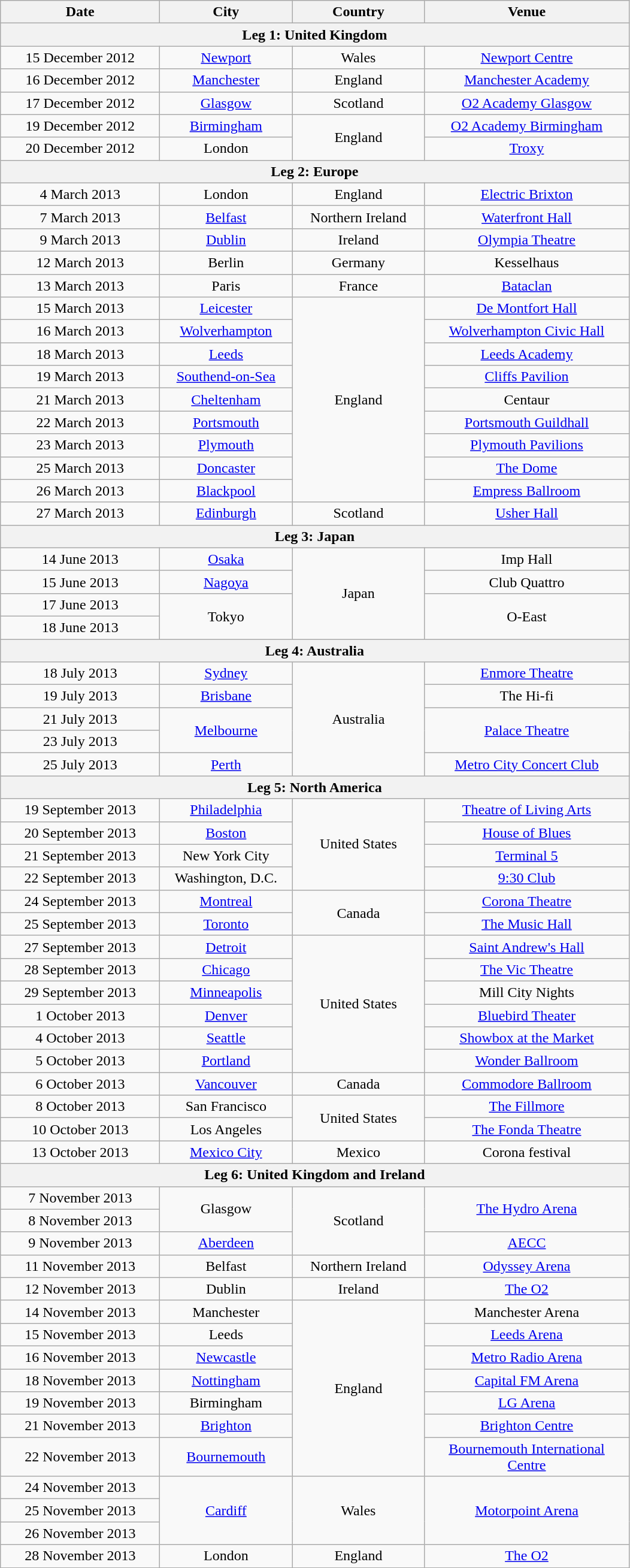<table class="wikitable" style="text-align:center;">
<tr>
<th width="170">Date</th>
<th width="140">City</th>
<th width="140">Country</th>
<th width="220">Venue</th>
</tr>
<tr>
<th colspan="4">Leg 1: United Kingdom</th>
</tr>
<tr>
<td>15 December 2012</td>
<td><a href='#'>Newport</a></td>
<td>Wales</td>
<td><a href='#'>Newport Centre</a></td>
</tr>
<tr>
<td>16 December 2012</td>
<td><a href='#'>Manchester</a></td>
<td>England</td>
<td><a href='#'>Manchester Academy</a></td>
</tr>
<tr>
<td>17 December 2012</td>
<td><a href='#'>Glasgow</a></td>
<td>Scotland</td>
<td><a href='#'>O2 Academy Glasgow</a></td>
</tr>
<tr>
<td>19 December 2012</td>
<td><a href='#'>Birmingham</a></td>
<td rowspan="2">England</td>
<td><a href='#'>O2 Academy Birmingham</a></td>
</tr>
<tr>
<td>20 December 2012</td>
<td>London</td>
<td><a href='#'>Troxy</a></td>
</tr>
<tr>
<th colspan="4">Leg 2: Europe</th>
</tr>
<tr>
<td>4 March 2013</td>
<td>London</td>
<td>England</td>
<td><a href='#'>Electric Brixton</a></td>
</tr>
<tr>
<td>7 March 2013</td>
<td><a href='#'>Belfast</a></td>
<td>Northern Ireland</td>
<td><a href='#'>Waterfront Hall</a></td>
</tr>
<tr>
<td>9 March 2013</td>
<td><a href='#'>Dublin</a></td>
<td>Ireland</td>
<td><a href='#'>Olympia Theatre</a></td>
</tr>
<tr>
<td>12 March 2013</td>
<td>Berlin</td>
<td>Germany</td>
<td>Kesselhaus</td>
</tr>
<tr>
<td>13 March 2013</td>
<td>Paris</td>
<td>France</td>
<td><a href='#'>Bataclan</a></td>
</tr>
<tr>
<td>15 March 2013</td>
<td><a href='#'>Leicester</a></td>
<td rowspan="9">England</td>
<td><a href='#'>De Montfort Hall</a></td>
</tr>
<tr>
<td>16 March 2013</td>
<td><a href='#'>Wolverhampton</a></td>
<td><a href='#'>Wolverhampton Civic Hall</a></td>
</tr>
<tr>
<td>18 March 2013</td>
<td><a href='#'>Leeds</a></td>
<td><a href='#'>Leeds Academy</a></td>
</tr>
<tr>
<td>19 March 2013</td>
<td><a href='#'>Southend-on-Sea</a></td>
<td><a href='#'>Cliffs Pavilion</a></td>
</tr>
<tr>
<td>21 March 2013</td>
<td><a href='#'>Cheltenham</a></td>
<td>Centaur</td>
</tr>
<tr>
<td>22 March 2013</td>
<td><a href='#'>Portsmouth</a></td>
<td><a href='#'>Portsmouth Guildhall</a></td>
</tr>
<tr>
<td>23 March 2013</td>
<td><a href='#'>Plymouth</a></td>
<td><a href='#'>Plymouth Pavilions</a></td>
</tr>
<tr>
<td>25 March 2013</td>
<td><a href='#'>Doncaster</a></td>
<td><a href='#'>The Dome</a></td>
</tr>
<tr>
<td>26 March 2013</td>
<td><a href='#'>Blackpool</a></td>
<td><a href='#'>Empress Ballroom</a></td>
</tr>
<tr>
<td>27 March 2013</td>
<td><a href='#'>Edinburgh</a></td>
<td>Scotland</td>
<td><a href='#'>Usher Hall</a></td>
</tr>
<tr>
<th colspan="4">Leg 3: Japan</th>
</tr>
<tr>
<td>14 June 2013</td>
<td><a href='#'>Osaka</a></td>
<td rowspan="4">Japan</td>
<td>Imp Hall</td>
</tr>
<tr>
<td>15 June 2013</td>
<td><a href='#'>Nagoya</a></td>
<td>Club Quattro</td>
</tr>
<tr>
<td>17 June 2013</td>
<td rowspan="2">Tokyo</td>
<td rowspan="2">O-East</td>
</tr>
<tr>
<td>18 June 2013</td>
</tr>
<tr>
<th colspan="4">Leg 4: Australia</th>
</tr>
<tr>
<td>18 July 2013</td>
<td><a href='#'>Sydney</a></td>
<td rowspan="5">Australia</td>
<td><a href='#'>Enmore Theatre</a></td>
</tr>
<tr>
<td>19 July 2013</td>
<td><a href='#'>Brisbane</a></td>
<td>The Hi-fi</td>
</tr>
<tr>
<td>21 July 2013</td>
<td rowspan="2"><a href='#'>Melbourne</a></td>
<td rowspan="2"><a href='#'>Palace Theatre</a></td>
</tr>
<tr>
<td>23 July 2013</td>
</tr>
<tr>
<td>25 July 2013</td>
<td><a href='#'>Perth</a></td>
<td><a href='#'>Metro City Concert Club</a></td>
</tr>
<tr>
<th colspan="4">Leg 5: North America</th>
</tr>
<tr>
<td>19 September 2013</td>
<td><a href='#'>Philadelphia</a></td>
<td rowspan="4">United States</td>
<td><a href='#'>Theatre of Living Arts</a></td>
</tr>
<tr>
<td>20 September 2013</td>
<td><a href='#'>Boston</a></td>
<td><a href='#'>House of Blues</a></td>
</tr>
<tr>
<td>21 September 2013</td>
<td>New York City</td>
<td><a href='#'>Terminal 5</a></td>
</tr>
<tr>
<td>22 September 2013</td>
<td>Washington, D.C.</td>
<td><a href='#'>9:30 Club</a></td>
</tr>
<tr>
<td>24 September 2013</td>
<td><a href='#'>Montreal</a></td>
<td rowspan="2">Canada</td>
<td><a href='#'>Corona Theatre</a></td>
</tr>
<tr>
<td>25 September 2013</td>
<td><a href='#'>Toronto</a></td>
<td><a href='#'>The Music Hall</a></td>
</tr>
<tr>
<td>27 September 2013</td>
<td><a href='#'>Detroit</a></td>
<td rowspan="6">United States</td>
<td><a href='#'>Saint Andrew's Hall</a></td>
</tr>
<tr>
<td>28 September 2013</td>
<td><a href='#'>Chicago</a></td>
<td><a href='#'>The Vic Theatre</a></td>
</tr>
<tr>
<td>29 September 2013</td>
<td><a href='#'>Minneapolis</a></td>
<td>Mill City Nights</td>
</tr>
<tr>
<td>1 October 2013</td>
<td><a href='#'>Denver</a></td>
<td><a href='#'>Bluebird Theater</a></td>
</tr>
<tr>
<td>4 October 2013</td>
<td><a href='#'>Seattle</a></td>
<td><a href='#'>Showbox at the Market</a></td>
</tr>
<tr>
<td>5 October 2013</td>
<td><a href='#'>Portland</a></td>
<td><a href='#'>Wonder Ballroom</a></td>
</tr>
<tr>
<td>6 October 2013</td>
<td><a href='#'>Vancouver</a></td>
<td>Canada</td>
<td><a href='#'>Commodore Ballroom</a></td>
</tr>
<tr>
<td>8 October 2013</td>
<td>San Francisco</td>
<td rowspan="2">United States</td>
<td><a href='#'>The Fillmore</a></td>
</tr>
<tr>
<td>10 October 2013</td>
<td>Los Angeles</td>
<td><a href='#'>The Fonda Theatre</a></td>
</tr>
<tr>
<td>13 October 2013</td>
<td><a href='#'>Mexico City</a></td>
<td>Mexico</td>
<td>Corona festival</td>
</tr>
<tr>
<th colspan="4">Leg 6: United Kingdom and Ireland</th>
</tr>
<tr>
<td>7 November 2013</td>
<td rowspan="2">Glasgow</td>
<td rowspan="3">Scotland</td>
<td rowspan="2"><a href='#'>The Hydro Arena</a></td>
</tr>
<tr>
<td>8 November 2013</td>
</tr>
<tr>
<td>9 November 2013</td>
<td><a href='#'>Aberdeen</a></td>
<td><a href='#'>AECC</a></td>
</tr>
<tr>
<td>11 November 2013</td>
<td>Belfast</td>
<td>Northern Ireland</td>
<td><a href='#'>Odyssey Arena</a></td>
</tr>
<tr>
<td>12 November 2013</td>
<td>Dublin</td>
<td>Ireland</td>
<td><a href='#'>The O2</a></td>
</tr>
<tr>
<td>14 November 2013</td>
<td>Manchester</td>
<td rowspan="7">England</td>
<td>Manchester Arena</td>
</tr>
<tr>
<td>15 November 2013</td>
<td>Leeds</td>
<td><a href='#'>Leeds Arena</a></td>
</tr>
<tr>
<td>16 November 2013</td>
<td><a href='#'>Newcastle</a></td>
<td><a href='#'>Metro Radio Arena</a></td>
</tr>
<tr>
<td>18 November 2013</td>
<td><a href='#'>Nottingham</a></td>
<td><a href='#'>Capital FM Arena</a></td>
</tr>
<tr>
<td>19 November 2013</td>
<td>Birmingham</td>
<td><a href='#'>LG Arena</a></td>
</tr>
<tr>
<td>21 November 2013</td>
<td><a href='#'>Brighton</a></td>
<td><a href='#'>Brighton Centre</a></td>
</tr>
<tr>
<td>22 November 2013</td>
<td><a href='#'>Bournemouth</a></td>
<td><a href='#'>Bournemouth International Centre</a></td>
</tr>
<tr>
<td>24 November 2013</td>
<td rowspan="3"><a href='#'>Cardiff</a></td>
<td rowspan="3">Wales</td>
<td rowspan="3"><a href='#'>Motorpoint Arena</a></td>
</tr>
<tr>
<td>25 November 2013</td>
</tr>
<tr>
<td>26 November 2013</td>
</tr>
<tr>
<td>28 November 2013</td>
<td>London</td>
<td>England</td>
<td><a href='#'>The O2</a></td>
</tr>
</table>
